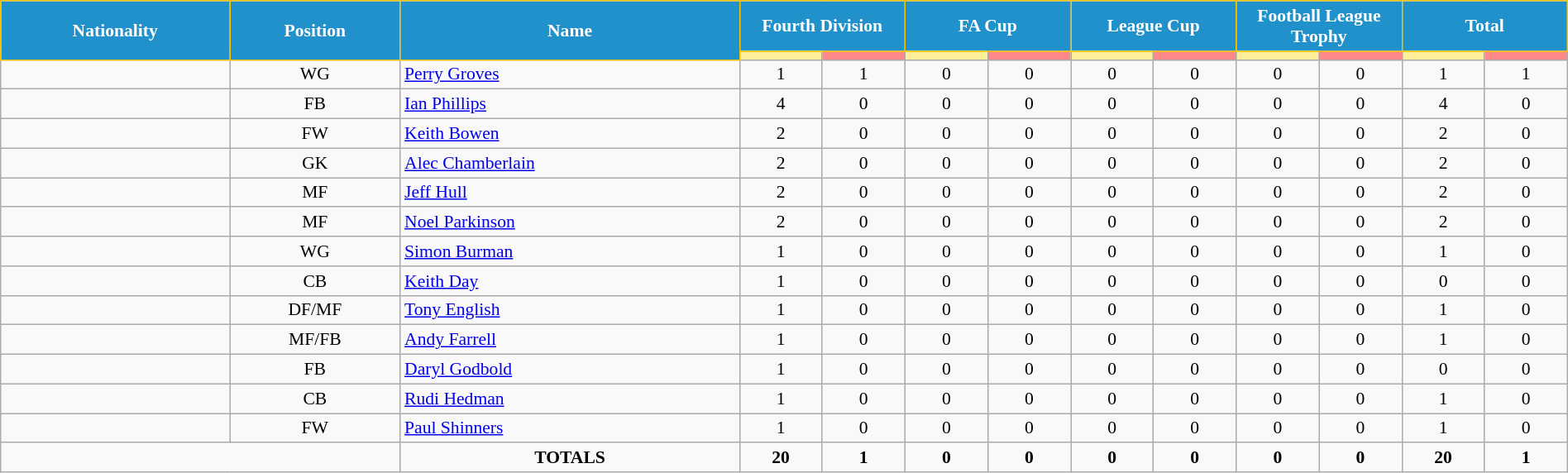<table class="wikitable" style="text-align:center; font-size:90%; width:100%;">
<tr>
<th rowspan="2" style="background:#2191CC; color:white; border:1px solid #F7C408; text-align:center;">Nationality</th>
<th rowspan="2" style="background:#2191CC; color:white; border:1px solid #F7C408; text-align:center;">Position</th>
<th rowspan="2" style="background:#2191CC; color:white; border:1px solid #F7C408; text-align:center;">Name</th>
<th colspan="2" style="background:#2191CC; color:white; border:1px solid #F7C408; text-align:center;">Fourth Division</th>
<th colspan="2" style="background:#2191CC; color:white; border:1px solid #F7C408; text-align:center;">FA Cup</th>
<th colspan="2" style="background:#2191CC; color:white; border:1px solid #F7C408; text-align:center;">League Cup</th>
<th colspan="2" style="background:#2191CC; color:white; border:1px solid #F7C408; text-align:center;">Football League Trophy</th>
<th colspan="2" style="background:#2191CC; color:white; border:1px solid #F7C408; text-align:center;">Total</th>
</tr>
<tr>
<th width=60 style="background: #FFEE99"></th>
<th width=60 style="background: #FF8888"></th>
<th width=60 style="background: #FFEE99"></th>
<th width=60 style="background: #FF8888"></th>
<th width=60 style="background: #FFEE99"></th>
<th width=60 style="background: #FF8888"></th>
<th width=60 style="background: #FFEE99"></th>
<th width=60 style="background: #FF8888"></th>
<th width=60 style="background: #FFEE99"></th>
<th width=60 style="background: #FF8888"></th>
</tr>
<tr>
<td></td>
<td>WG</td>
<td align="left"><a href='#'>Perry Groves</a></td>
<td>1</td>
<td>1</td>
<td>0</td>
<td>0</td>
<td>0</td>
<td>0</td>
<td>0</td>
<td>0</td>
<td>1</td>
<td>1</td>
</tr>
<tr>
<td></td>
<td>FB</td>
<td align="left"><a href='#'>Ian Phillips</a></td>
<td>4</td>
<td>0</td>
<td>0</td>
<td>0</td>
<td>0</td>
<td>0</td>
<td>0</td>
<td>0</td>
<td>4</td>
<td>0</td>
</tr>
<tr>
<td></td>
<td>FW</td>
<td align="left"><a href='#'>Keith Bowen</a></td>
<td>2</td>
<td>0</td>
<td>0</td>
<td>0</td>
<td>0</td>
<td>0</td>
<td>0</td>
<td>0</td>
<td>2</td>
<td>0</td>
</tr>
<tr>
<td></td>
<td>GK</td>
<td align="left"><a href='#'>Alec Chamberlain</a></td>
<td>2</td>
<td>0</td>
<td>0</td>
<td>0</td>
<td>0</td>
<td>0</td>
<td>0</td>
<td>0</td>
<td>2</td>
<td>0</td>
</tr>
<tr>
<td></td>
<td>MF</td>
<td align="left"><a href='#'>Jeff Hull</a></td>
<td>2</td>
<td>0</td>
<td>0</td>
<td>0</td>
<td>0</td>
<td>0</td>
<td>0</td>
<td>0</td>
<td>2</td>
<td>0</td>
</tr>
<tr>
<td></td>
<td>MF</td>
<td align="left"><a href='#'>Noel Parkinson</a></td>
<td>2</td>
<td>0</td>
<td>0</td>
<td>0</td>
<td>0</td>
<td>0</td>
<td>0</td>
<td>0</td>
<td>2</td>
<td>0</td>
</tr>
<tr>
<td></td>
<td>WG</td>
<td align="left"><a href='#'>Simon Burman</a></td>
<td>1</td>
<td>0</td>
<td>0</td>
<td>0</td>
<td>0</td>
<td>0</td>
<td>0</td>
<td>0</td>
<td>1</td>
<td>0</td>
</tr>
<tr>
<td></td>
<td>CB</td>
<td align="left"><a href='#'>Keith Day</a></td>
<td>1</td>
<td>0</td>
<td>0</td>
<td>0</td>
<td>0</td>
<td>0</td>
<td>0</td>
<td>0</td>
<td>0</td>
<td>0</td>
</tr>
<tr>
<td></td>
<td>DF/MF</td>
<td align="left"><a href='#'>Tony English</a></td>
<td>1</td>
<td>0</td>
<td>0</td>
<td>0</td>
<td>0</td>
<td>0</td>
<td>0</td>
<td>0</td>
<td>1</td>
<td>0</td>
</tr>
<tr>
<td></td>
<td>MF/FB</td>
<td align="left"><a href='#'>Andy Farrell</a></td>
<td>1</td>
<td>0</td>
<td>0</td>
<td>0</td>
<td>0</td>
<td>0</td>
<td>0</td>
<td>0</td>
<td>1</td>
<td>0</td>
</tr>
<tr>
<td></td>
<td>FB</td>
<td align="left"><a href='#'>Daryl Godbold</a></td>
<td>1</td>
<td>0</td>
<td>0</td>
<td>0</td>
<td>0</td>
<td>0</td>
<td>0</td>
<td>0</td>
<td>0</td>
<td>0</td>
</tr>
<tr>
<td></td>
<td>CB</td>
<td align="left"><a href='#'>Rudi Hedman</a></td>
<td>1</td>
<td>0</td>
<td>0</td>
<td>0</td>
<td>0</td>
<td>0</td>
<td>0</td>
<td>0</td>
<td>1</td>
<td>0</td>
</tr>
<tr>
<td></td>
<td>FW</td>
<td align="left"><a href='#'>Paul Shinners</a></td>
<td>1</td>
<td>0</td>
<td>0</td>
<td>0</td>
<td>0</td>
<td>0</td>
<td>0</td>
<td>0</td>
<td>1</td>
<td>0</td>
</tr>
<tr>
<td colspan="2"></td>
<td><strong>TOTALS</strong></td>
<td><strong>20</strong></td>
<td><strong>1</strong></td>
<td><strong>0</strong></td>
<td><strong>0</strong></td>
<td><strong>0</strong></td>
<td><strong>0</strong></td>
<td><strong>0</strong></td>
<td><strong>0</strong></td>
<td><strong>20</strong></td>
<td><strong>1</strong></td>
</tr>
</table>
